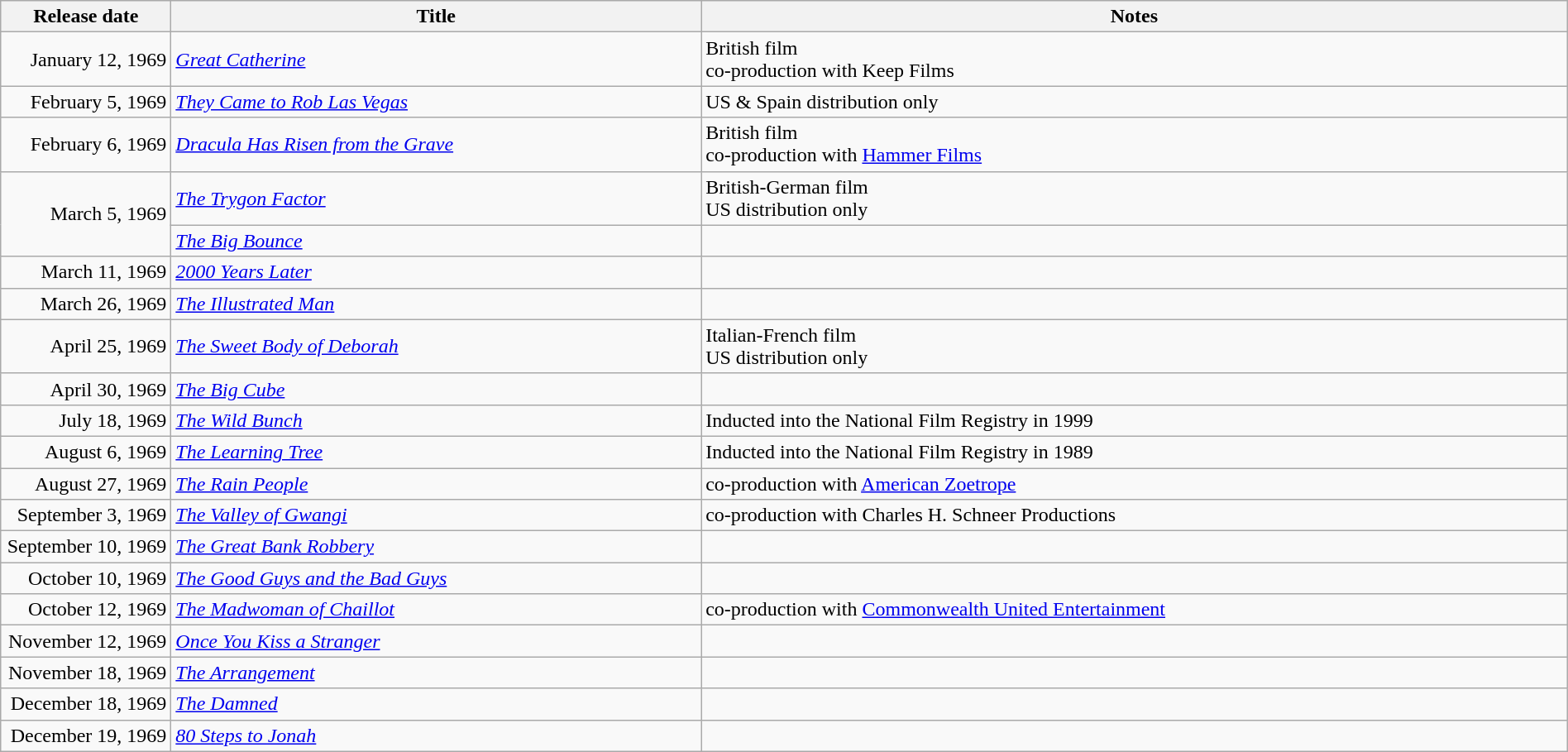<table class="wikitable sortable" style="width:100%;">
<tr>
<th scope="col" style="width:130px;">Release date</th>
<th>Title</th>
<th>Notes</th>
</tr>
<tr>
<td style="text-align:right;">January 12, 1969</td>
<td><em><a href='#'>Great Catherine</a></em></td>
<td>British film<br>co-production with Keep Films</td>
</tr>
<tr>
<td style="text-align:right;">February 5, 1969</td>
<td><em><a href='#'>They Came to Rob Las Vegas</a></em></td>
<td>US & Spain distribution only</td>
</tr>
<tr>
<td style="text-align:right;">February 6, 1969</td>
<td><em><a href='#'>Dracula Has Risen from the Grave</a></em></td>
<td>British film<br>co-production with <a href='#'>Hammer Films</a></td>
</tr>
<tr>
<td style="text-align:right;" rowspan="2">March 5, 1969</td>
<td><em><a href='#'>The Trygon Factor</a></em></td>
<td>British-German film<br>US distribution only</td>
</tr>
<tr>
<td><em><a href='#'>The Big Bounce</a></em></td>
<td></td>
</tr>
<tr>
<td style="text-align:right;">March 11, 1969</td>
<td><em><a href='#'>2000 Years Later</a></em></td>
<td></td>
</tr>
<tr>
<td style="text-align:right;">March 26, 1969</td>
<td><em><a href='#'>The Illustrated Man</a></em></td>
<td></td>
</tr>
<tr>
<td style="text-align:right;">April 25, 1969</td>
<td><em><a href='#'>The Sweet Body of Deborah</a></em></td>
<td>Italian-French film<br>US distribution only</td>
</tr>
<tr>
<td style="text-align:right;">April 30, 1969</td>
<td><em><a href='#'>The Big Cube</a></em></td>
<td></td>
</tr>
<tr>
<td style="text-align:right;">July 18, 1969</td>
<td><em><a href='#'>The Wild Bunch</a></em></td>
<td>Inducted into the National Film Registry in 1999</td>
</tr>
<tr>
<td style="text-align:right;">August 6, 1969</td>
<td><em><a href='#'>The Learning Tree</a></em></td>
<td>Inducted into the National Film Registry in 1989</td>
</tr>
<tr>
<td style="text-align:right;">August 27, 1969</td>
<td><em><a href='#'>The Rain People</a></em></td>
<td>co-production with <a href='#'>American Zoetrope</a></td>
</tr>
<tr>
<td style="text-align:right;">September 3, 1969</td>
<td><em><a href='#'>The Valley of Gwangi</a></em></td>
<td>co-production with Charles H. Schneer Productions</td>
</tr>
<tr>
<td style="text-align:right;">September 10, 1969</td>
<td><em><a href='#'>The Great Bank Robbery</a></em></td>
<td></td>
</tr>
<tr>
<td style="text-align:right;">October 10, 1969</td>
<td><em><a href='#'>The Good Guys and the Bad Guys</a></em></td>
<td></td>
</tr>
<tr>
<td style="text-align:right;">October 12, 1969</td>
<td><em><a href='#'>The Madwoman of Chaillot</a></em></td>
<td>co-production with <a href='#'>Commonwealth United Entertainment</a></td>
</tr>
<tr>
<td style="text-align:right;">November 12, 1969</td>
<td><em><a href='#'>Once You Kiss a Stranger</a></em></td>
<td></td>
</tr>
<tr>
<td style="text-align:right;">November 18, 1969</td>
<td><em><a href='#'>The Arrangement</a></em></td>
<td></td>
</tr>
<tr>
<td style="text-align:right;">December 18, 1969</td>
<td><em><a href='#'>The Damned</a></em></td>
<td></td>
</tr>
<tr>
<td style="text-align:right;">December 19, 1969</td>
<td><em><a href='#'>80 Steps to Jonah</a></em></td>
<td></td>
</tr>
</table>
